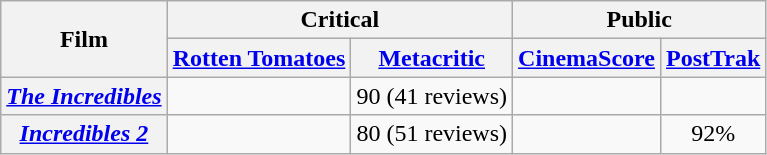<table class="wikitable plainrowheaders sortable" style="text-align: center;">
<tr>
<th scope="col" rowspan="2">Film</th>
<th scope="col" colspan="2">Critical</th>
<th colspan="2" scope="col">Public</th>
</tr>
<tr>
<th scope="col"><a href='#'>Rotten Tomatoes</a></th>
<th scope="col"><a href='#'>Metacritic</a></th>
<th scope="col"><a href='#'>CinemaScore</a></th>
<th><a href='#'>PostTrak</a></th>
</tr>
<tr>
<th scope="row"><em><a href='#'>The Incredibles</a></em></th>
<td></td>
<td>90 (41 reviews)</td>
<td></td>
<td></td>
</tr>
<tr>
<th scope="row"><em><a href='#'>Incredibles 2</a></em></th>
<td></td>
<td>80 (51 reviews)</td>
<td></td>
<td>92%</td>
</tr>
</table>
